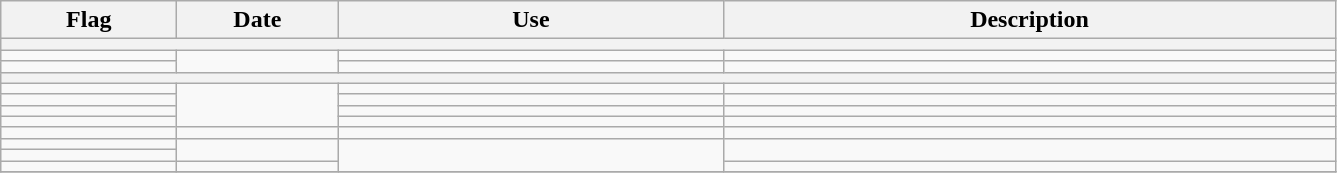<table class="wikitable" style="background:#f9f9f9">
<tr>
<th width="110">Flag</th>
<th width="100">Date</th>
<th width="250">Use</th>
<th width="400">Description</th>
</tr>
<tr>
<th colspan="4"></th>
</tr>
<tr>
<td></td>
<td rowspan="2"></td>
<td></td>
<td></td>
</tr>
<tr>
<td></td>
<td></td>
<td></td>
</tr>
<tr>
<th colspan="4"></th>
</tr>
<tr>
<td></td>
<td rowspan="4"></td>
<td></td>
<td></td>
</tr>
<tr>
<td></td>
<td></td>
<td></td>
</tr>
<tr>
<td></td>
<td></td>
<td></td>
</tr>
<tr>
<td></td>
<td></td>
<td></td>
</tr>
<tr>
<td></td>
<td></td>
<td></td>
<td></td>
</tr>
<tr>
<td></td>
<td rowspan="2"></td>
<td rowspan="3"></td>
<td rowspan="2"></td>
</tr>
<tr>
<td></td>
</tr>
<tr>
<td></td>
<td></td>
<td></td>
</tr>
<tr>
</tr>
</table>
